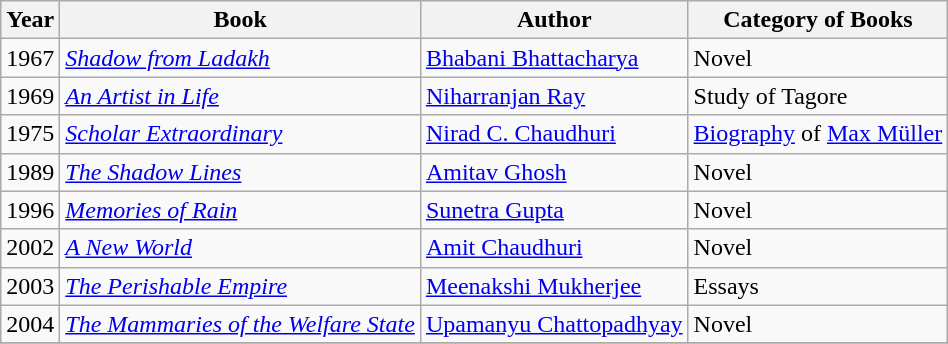<table class="wikitable">
<tr>
<th>Year</th>
<th>Book</th>
<th>Author</th>
<th>Category of Books</th>
</tr>
<tr>
<td>1967</td>
<td><em><a href='#'>Shadow from Ladakh</a></em></td>
<td><a href='#'>Bhabani Bhattacharya</a></td>
<td>Novel</td>
</tr>
<tr>
<td>1969</td>
<td><em><a href='#'>An Artist in Life</a></em></td>
<td><a href='#'>Niharranjan Ray</a></td>
<td>Study of Tagore</td>
</tr>
<tr>
<td>1975</td>
<td><em><a href='#'>Scholar Extraordinary</a></em></td>
<td><a href='#'>Nirad C. Chaudhuri</a></td>
<td><a href='#'>Biography</a> of <a href='#'>Max Müller</a></td>
</tr>
<tr>
<td>1989</td>
<td><em><a href='#'>The Shadow Lines</a></em></td>
<td><a href='#'>Amitav Ghosh</a></td>
<td>Novel</td>
</tr>
<tr>
<td>1996</td>
<td><em><a href='#'>Memories of Rain</a></em></td>
<td><a href='#'>Sunetra Gupta</a></td>
<td>Novel</td>
</tr>
<tr>
<td>2002</td>
<td><em><a href='#'>A New World</a></em></td>
<td><a href='#'>Amit Chaudhuri</a></td>
<td>Novel</td>
</tr>
<tr>
<td>2003</td>
<td><em><a href='#'>The Perishable Empire</a></em></td>
<td><a href='#'>Meenakshi Mukherjee</a></td>
<td>Essays</td>
</tr>
<tr>
<td>2004</td>
<td><em><a href='#'>The Mammaries of the Welfare State</a></em></td>
<td><a href='#'>Upamanyu Chattopadhyay</a></td>
<td>Novel</td>
</tr>
<tr>
</tr>
</table>
